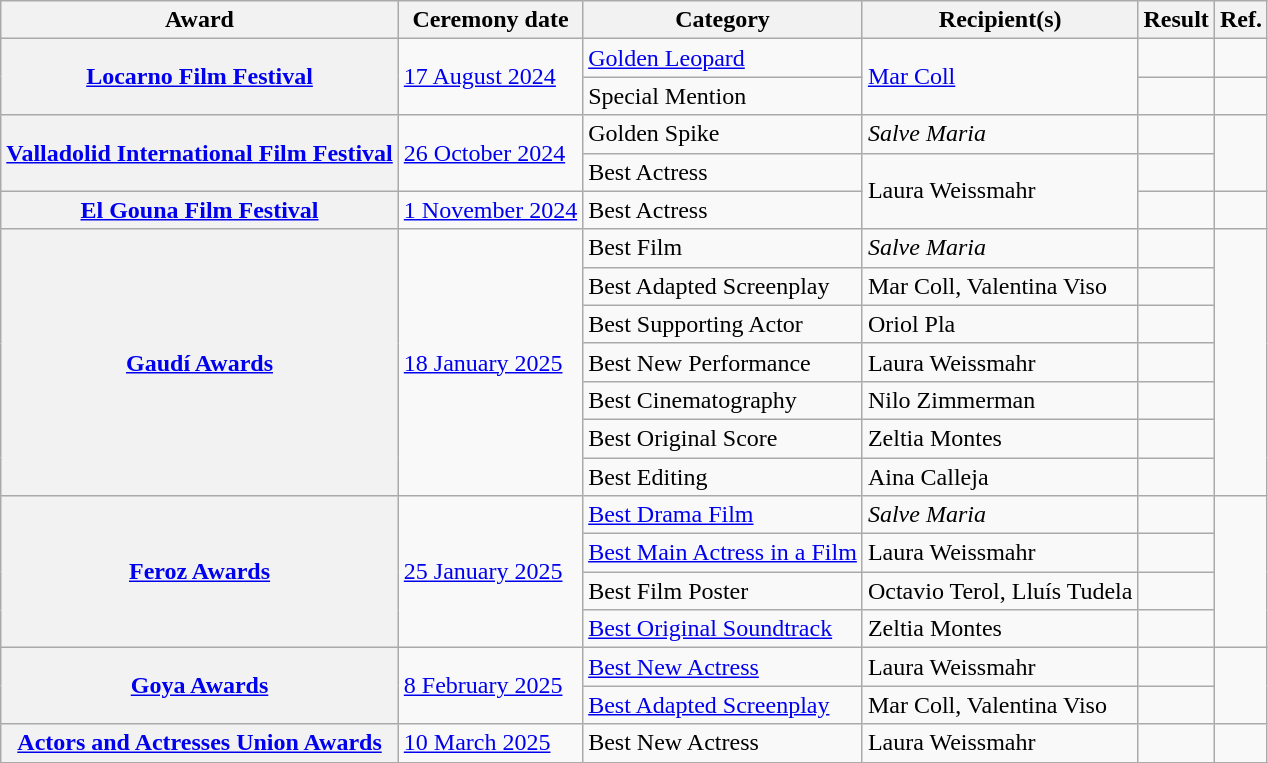<table class="wikitable sortable plainrowheaders">
<tr>
<th scope="col">Award</th>
<th scope="col">Ceremony date</th>
<th scope="col">Category</th>
<th scope="col">Recipient(s)</th>
<th scope="col">Result</th>
<th scope="col">Ref.</th>
</tr>
<tr>
<th scope="row" rowspan=2><a href='#'>Locarno Film Festival</a></th>
<td rowspan=2><a href='#'>17 August 2024</a></td>
<td><a href='#'>Golden Leopard</a></td>
<td rowspan=2><a href='#'>Mar Coll</a></td>
<td></td>
<td align="center"></td>
</tr>
<tr>
<td>Special Mention</td>
<td></td>
<td align="center"></td>
</tr>
<tr>
<th rowspan = "2" scope="row"><a href='#'>Valladolid International Film Festival</a></th>
<td rowspan = "2"><a href='#'>26 October 2024</a></td>
<td>Golden Spike</td>
<td><em>Salve Maria</em></td>
<td></td>
<td rowspan = "2" align="center"></td>
</tr>
<tr>
<td>Best Actress</td>
<td rowspan="2">Laura Weissmahr</td>
<td></td>
</tr>
<tr>
<th scope="row"><a href='#'>El Gouna Film Festival</a></th>
<td><a href='#'>1 November 2024</a></td>
<td>Best Actress</td>
<td></td>
<td></td>
</tr>
<tr>
<th scope = "row" rowspan = "7"><a href='#'>Gaudí Awards</a></th>
<td rowspan = "7"><a href='#'>18 January 2025</a></td>
<td>Best Film</td>
<td><em>Salve Maria</em></td>
<td></td>
<td rowspan = "7"></td>
</tr>
<tr>
<td>Best Adapted Screenplay</td>
<td>Mar Coll, Valentina Viso</td>
<td></td>
</tr>
<tr>
<td>Best Supporting Actor</td>
<td>Oriol Pla</td>
<td></td>
</tr>
<tr>
<td>Best New Performance</td>
<td>Laura Weissmahr</td>
<td></td>
</tr>
<tr>
<td>Best Cinematography</td>
<td>Nilo Zimmerman</td>
<td></td>
</tr>
<tr>
<td>Best Original Score</td>
<td>Zeltia Montes</td>
<td></td>
</tr>
<tr>
<td>Best Editing</td>
<td>Aina Calleja</td>
<td></td>
</tr>
<tr>
<th scope="row"  rowspan="4"><a href='#'>Feroz Awards</a></th>
<td rowspan="4"><a href='#'>25 January 2025</a></td>
<td><a href='#'>Best Drama Film</a></td>
<td><em>Salve Maria</em></td>
<td></td>
<td rowspan="4"></td>
</tr>
<tr>
<td><a href='#'>Best Main Actress in a Film</a></td>
<td>Laura Weissmahr</td>
<td></td>
</tr>
<tr>
<td>Best Film Poster</td>
<td>Octavio Terol, Lluís Tudela</td>
<td></td>
</tr>
<tr>
<td><a href='#'>Best Original Soundtrack</a></td>
<td>Zeltia Montes</td>
<td></td>
</tr>
<tr>
<th scope="row"  rowspan="2"><a href='#'>Goya Awards</a></th>
<td rowspan="2"><a href='#'>8 February 2025</a></td>
<td><a href='#'>Best New Actress</a></td>
<td>Laura Weissmahr</td>
<td></td>
<td rowspan="2"></td>
</tr>
<tr>
<td><a href='#'>Best Adapted Screenplay</a></td>
<td>Mar Coll, Valentina Viso</td>
<td></td>
</tr>
<tr>
<th scope="row"><a href='#'>Actors and Actresses Union Awards</a></th>
<td><a href='#'>10 March 2025</a></td>
<td>Best New Actress</td>
<td>Laura Weissmahr</td>
<td></td>
<td></td>
</tr>
</table>
